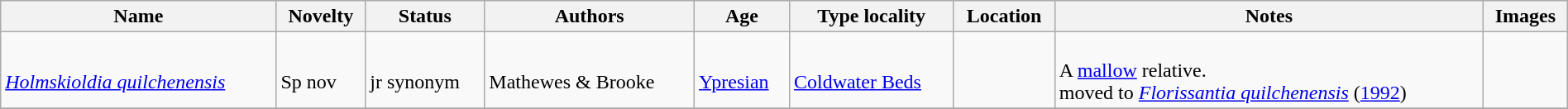<table class="wikitable sortable" align="center" width="100%">
<tr>
<th>Name</th>
<th>Novelty</th>
<th>Status</th>
<th>Authors</th>
<th>Age</th>
<th>Type locality</th>
<th>Location</th>
<th>Notes</th>
<th>Images</th>
</tr>
<tr>
<td><br><em><a href='#'>Holmskioldia quilchenensis</a></em></td>
<td><br>Sp nov</td>
<td><br>jr synonym</td>
<td><br>Mathewes & Brooke</td>
<td><br><a href='#'>Ypresian</a></td>
<td><br><a href='#'>Coldwater Beds</a></td>
<td><br><br></td>
<td><br>A <a href='#'>mallow</a> relative.<br> moved to <em><a href='#'>Florissantia quilchenensis</a></em> (<a href='#'>1992</a>)</td>
<td><br></td>
</tr>
<tr>
</tr>
</table>
